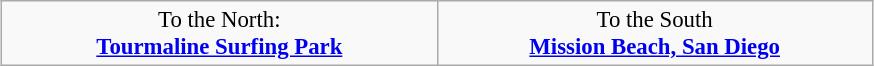<table class="wikitable" style="margin: 0.5em auto; clear: both; font-size:95%;">
<tr style="text-align: center;">
<td style="width:30%; text-align:center;">To the North:<br><strong><a href='#'>Tourmaline Surfing Park</a></strong><br></td>
<td style="width:30%; text-align:center;">To the South<br><strong><a href='#'>Mission Beach, San Diego</a></strong></td>
</tr>
</table>
